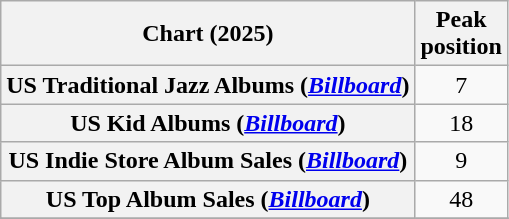<table class="wikitable sortable plainrowheaders" style="text-align:center">
<tr>
<th scope="col">Chart (2025)</th>
<th scope="col">Peak<br> position</th>
</tr>
<tr>
<th scope="row">US Traditional Jazz Albums (<em><a href='#'>Billboard</a></em>)</th>
<td>7</td>
</tr>
<tr>
<th scope="row">US Kid Albums (<em><a href='#'>Billboard</a></em>)</th>
<td>18</td>
</tr>
<tr>
<th scope="row">US Indie Store Album Sales (<em><a href='#'>Billboard</a></em>)</th>
<td>9</td>
</tr>
<tr>
<th scope="row">US Top Album Sales (<em><a href='#'>Billboard</a></em>)</th>
<td>48</td>
</tr>
<tr>
</tr>
<tr>
</tr>
<tr>
</tr>
</table>
